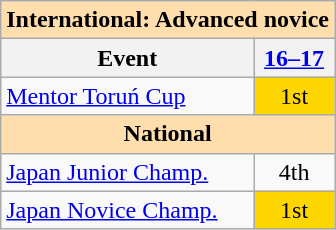<table class="wikitable" style="text-align:center">
<tr>
<th style="background-color: #ffdead;" colspan="2" align="center">International: Advanced novice</th>
</tr>
<tr>
<th>Event</th>
<th><a href='#'>16–17</a></th>
</tr>
<tr>
<td align="left"><a href='#'>Mentor Toruń Cup</a></td>
<td bgcolor=gold>1st</td>
</tr>
<tr>
<th style="background-color: #ffdead;" colspan="2" align="center">National</th>
</tr>
<tr>
<td align="left"><a href='#'>Japan Junior Champ.</a></td>
<td>4th</td>
</tr>
<tr>
<td align="left"><a href='#'>Japan Novice Champ.</a></td>
<td bgcolor=gold>1st</td>
</tr>
</table>
